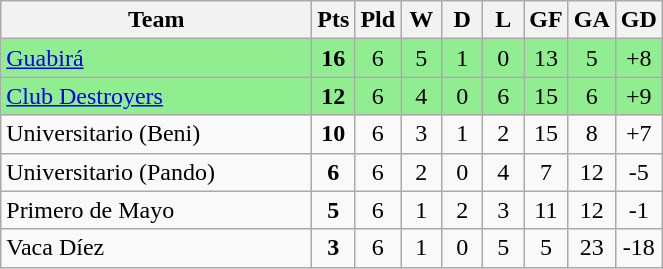<table class="wikitable" style="text-align: center;">
<tr>
<th width="200">Team</th>
<th width="20" abbr="Points">Pts</th>
<th width="20" abbr="Played">Pld</th>
<th width="20" abbr="Won">W</th>
<th width="20" abbr="Drawn">D</th>
<th width="20" abbr="Lost">L</th>
<th width="20" abbr="Goals for">GF</th>
<th width="20" abbr="Goals against">GA</th>
<th width="20" abbr="Goal difference">GD</th>
</tr>
<tr bgcolor="#90EE90">
<td style="text-align:left;"><a href='#'>Guabirá</a></td>
<td><strong>16</strong></td>
<td>6</td>
<td>5</td>
<td>1</td>
<td>0</td>
<td>13</td>
<td>5</td>
<td>+8</td>
</tr>
<tr bgcolor="#90EE90">
<td style="text-align:left;"><a href='#'>Club Destroyers</a></td>
<td><strong>12</strong></td>
<td>6</td>
<td>4</td>
<td>0</td>
<td>6</td>
<td>15</td>
<td>6</td>
<td>+9</td>
</tr>
<tr>
<td style="text-align:left;">Universitario (Beni)</td>
<td><strong>10</strong></td>
<td>6</td>
<td>3</td>
<td>1</td>
<td>2</td>
<td>15</td>
<td>8</td>
<td>+7</td>
</tr>
<tr>
<td style="text-align:left;">Universitario (Pando)</td>
<td><strong>6</strong></td>
<td>6</td>
<td>2</td>
<td>0</td>
<td>4</td>
<td>7</td>
<td>12</td>
<td>-5</td>
</tr>
<tr>
<td style="text-align:left;">Primero de Mayo</td>
<td><strong>5</strong></td>
<td>6</td>
<td>1</td>
<td>2</td>
<td>3</td>
<td>11</td>
<td>12</td>
<td>-1</td>
</tr>
<tr>
<td style="text-align:left;">Vaca Díez</td>
<td><strong>3</strong></td>
<td>6</td>
<td>1</td>
<td>0</td>
<td>5</td>
<td>5</td>
<td>23</td>
<td>-18</td>
</tr>
</table>
